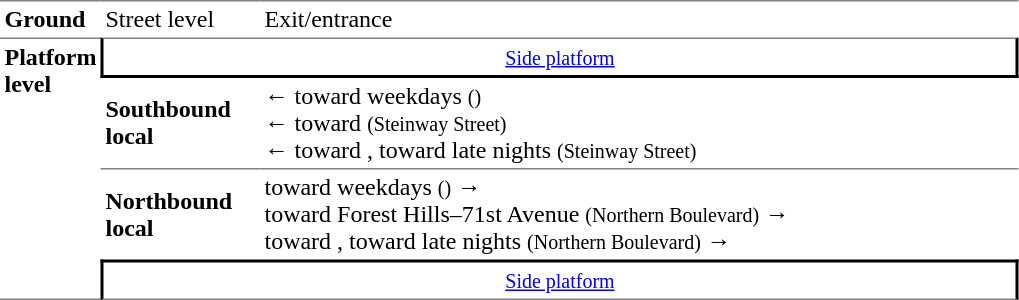<table table border=0 cellspacing=0 cellpadding=3>
<tr>
<td style="border-top:solid 1px gray;" width=50><strong>Ground</strong></td>
<td style="border-top:solid 1px gray;" width=100>Street level</td>
<td style="border-top:solid 1px gray;" width=500>Exit/entrance</td>
</tr>
<tr>
<td style="border-top:solid 1px gray;border-bottom:solid 1px gray;" rowspan=4 valign=top><strong>Platform level</strong></td>
<td style="border-top:solid 1px gray;border-right:solid 2px black;border-left:solid 2px black;border-bottom:solid 2px black;text-align:center;" colspan=2><small><a href='#'>Side platform</a></small></td>
</tr>
<tr>
<td><strong>Southbound local</strong></td>
<td>←  toward  weekdays <small>()</small><br>←  toward  <small>(Steinway Street)</small><br>←  toward ,  toward  late nights <small>(Steinway Street)</small></td>
</tr>
<tr>
<td style="border-top:solid 1px gray;"><strong>Northbound local</strong></td>
<td style="border-top:solid 1px gray;">  toward  weekdays <small>()</small> →<br>  toward Forest Hills–71st Avenue <small>(Northern Boulevard)</small> →<br>  toward ,  toward  late nights  <small>(Northern Boulevard)</small> →</td>
</tr>
<tr>
<td style="border-top:solid 2px black;border-right:solid 2px black;border-left:solid 2px black;border-bottom:solid 1px gray;text-align:center;" colspan=2><small><a href='#'>Side platform</a></small></td>
</tr>
</table>
